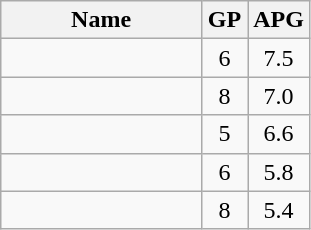<table class=wikitable>
<tr>
<th>Name</th>
<th width="15%">GP</th>
<th width="20%">APG</th>
</tr>
<tr>
<td></td>
<td align=center>6</td>
<td align=center>7.5</td>
</tr>
<tr>
<td></td>
<td align=center>8</td>
<td align=center>7.0</td>
</tr>
<tr>
<td></td>
<td align=center>5</td>
<td align=center>6.6</td>
</tr>
<tr>
<td></td>
<td align=center>6</td>
<td align=center>5.8</td>
</tr>
<tr>
<td></td>
<td align=center>8</td>
<td align=center>5.4</td>
</tr>
</table>
